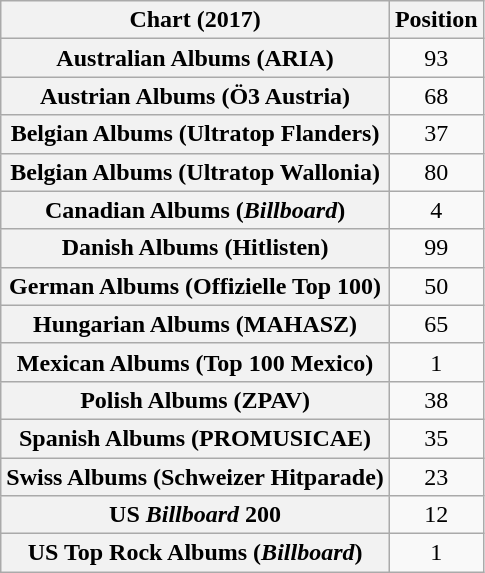<table class="wikitable sortable plainrowheaders" style="text-align:center">
<tr>
<th scope="col">Chart (2017)</th>
<th scope="col">Position</th>
</tr>
<tr>
<th scope="row">Australian Albums (ARIA)</th>
<td>93</td>
</tr>
<tr>
<th scope="row">Austrian Albums (Ö3 Austria)</th>
<td>68</td>
</tr>
<tr>
<th scope="row">Belgian Albums (Ultratop Flanders)</th>
<td>37</td>
</tr>
<tr>
<th scope="row">Belgian Albums (Ultratop Wallonia)</th>
<td>80</td>
</tr>
<tr>
<th scope="row">Canadian Albums (<em>Billboard</em>)</th>
<td>4</td>
</tr>
<tr>
<th scope="row">Danish Albums (Hitlisten)</th>
<td>99</td>
</tr>
<tr>
<th scope="row">German Albums (Offizielle Top 100)</th>
<td>50</td>
</tr>
<tr>
<th scope="row">Hungarian Albums (MAHASZ)</th>
<td>65</td>
</tr>
<tr>
<th scope="row">Mexican Albums (Top 100 Mexico)</th>
<td>1</td>
</tr>
<tr>
<th scope="row">Polish Albums (ZPAV)</th>
<td>38</td>
</tr>
<tr>
<th scope="row">Spanish Albums (PROMUSICAE)</th>
<td>35</td>
</tr>
<tr>
<th scope="row">Swiss Albums (Schweizer Hitparade)</th>
<td>23</td>
</tr>
<tr>
<th scope="row">US <em>Billboard</em> 200</th>
<td>12</td>
</tr>
<tr>
<th scope="row">US Top Rock Albums (<em>Billboard</em>)</th>
<td>1</td>
</tr>
</table>
